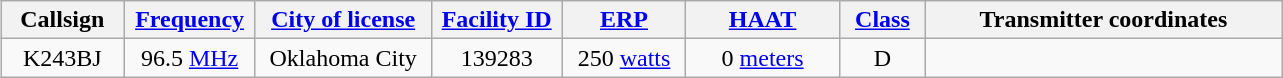<table class="wikitable" style="margin: 1em auto 1em auto;text-align:center;">
<tr>
<th style="width:75px">Callsign</th>
<th style="width:80px"><a href='#'>Frequency</a></th>
<th style="width:110px"><a href='#'>City of license</a></th>
<th style="width:80px"><a href='#'>Facility ID</a></th>
<th style="width:75px"><a href='#'>ERP</a></th>
<th style="width:95px"><a href='#'>HAAT</a></th>
<th style="width:50px"><a href='#'>Class</a></th>
<th style="width:230px">Transmitter coordinates</th>
</tr>
<tr>
<td>K243BJ</td>
<td>96.5 <a href='#'>MHz</a></td>
<td>Oklahoma City</td>
<td>139283</td>
<td>250 <a href='#'>watts</a></td>
<td>0 <a href='#'>meters</a></td>
<td>D</td>
<td></td>
</tr>
</table>
